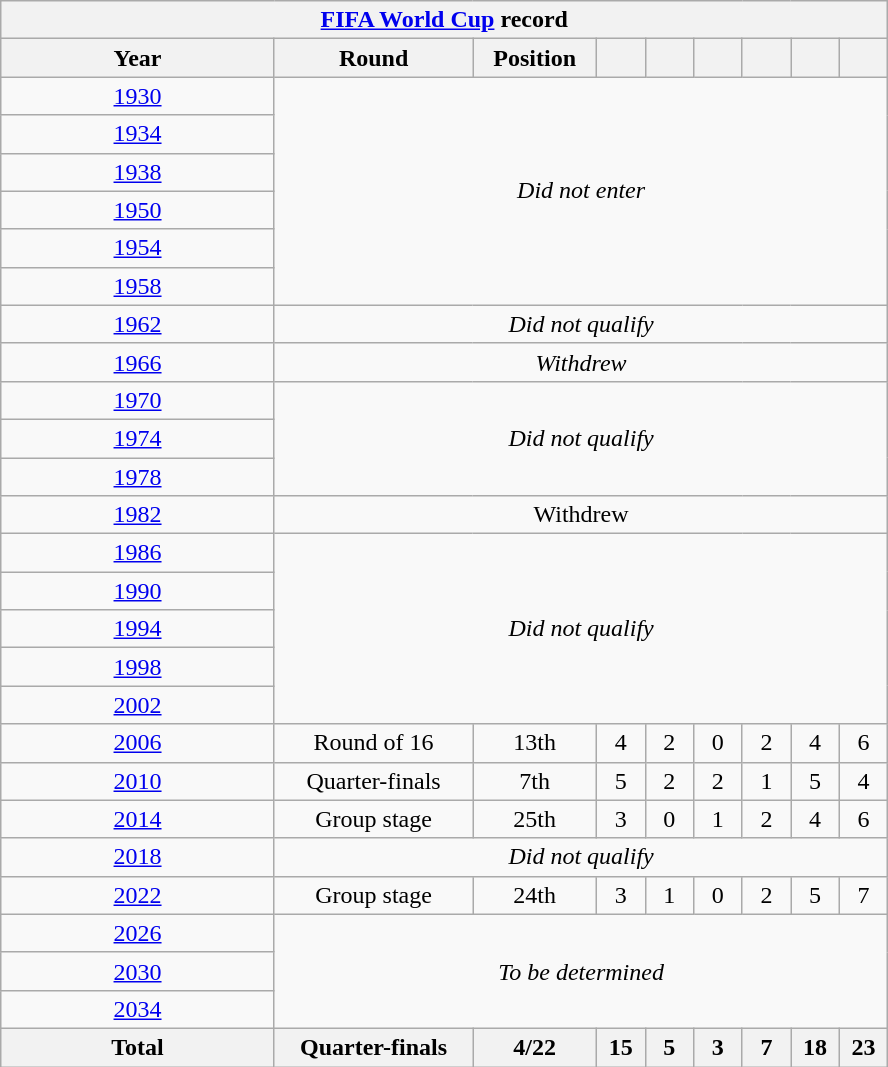<table class="wikitable" style="text-align: center;">
<tr>
<th colspan=9><a href='#'>FIFA World Cup</a> record</th>
</tr>
<tr>
<th width="175">Year</th>
<th width="125">Round</th>
<th width="75">Position</th>
<th width="25"></th>
<th width="25"></th>
<th width="25"></th>
<th width="25"></th>
<th width="25"></th>
<th width="25"></th>
</tr>
<tr>
<td> <a href='#'>1930</a></td>
<td colspan=8 rowspan=6><em>Did not enter</em></td>
</tr>
<tr>
<td> <a href='#'>1934</a></td>
</tr>
<tr>
<td> <a href='#'>1938</a></td>
</tr>
<tr>
<td> <a href='#'>1950</a></td>
</tr>
<tr>
<td> <a href='#'>1954</a></td>
</tr>
<tr>
<td> <a href='#'>1958</a></td>
</tr>
<tr>
<td> <a href='#'>1962</a></td>
<td colspan=8><em>Did not qualify</em></td>
</tr>
<tr>
<td> <a href='#'>1966</a></td>
<td colspan=8><em>Withdrew</em></td>
</tr>
<tr>
<td> <a href='#'>1970</a></td>
<td colspan=8 rowspan=3><em>Did not qualify</em></td>
</tr>
<tr>
<td> <a href='#'>1974</a></td>
</tr>
<tr>
<td> <a href='#'>1978</a></td>
</tr>
<tr>
<td> <a href='#'>1982</a></td>
<td colspan=8>Withdrew</td>
</tr>
<tr>
<td> <a href='#'>1986</a></td>
<td colspan=8 rowspan=5><em>Did not qualify</em></td>
</tr>
<tr>
<td> <a href='#'>1990</a></td>
</tr>
<tr>
<td> <a href='#'>1994</a></td>
</tr>
<tr>
<td> <a href='#'>1998</a></td>
</tr>
<tr>
<td>  <a href='#'>2002</a></td>
</tr>
<tr>
<td> <a href='#'>2006</a></td>
<td>Round of 16</td>
<td>13th</td>
<td>4</td>
<td>2</td>
<td>0</td>
<td>2</td>
<td>4</td>
<td>6</td>
</tr>
<tr>
<td> <a href='#'>2010</a></td>
<td>Quarter-finals</td>
<td>7th</td>
<td>5</td>
<td>2</td>
<td>2</td>
<td>1</td>
<td>5</td>
<td>4</td>
</tr>
<tr>
<td> <a href='#'>2014</a></td>
<td>Group stage</td>
<td>25th</td>
<td>3</td>
<td>0</td>
<td>1</td>
<td>2</td>
<td>4</td>
<td>6</td>
</tr>
<tr>
<td> <a href='#'>2018</a></td>
<td colspan=9><em>Did not qualify</em></td>
</tr>
<tr>
<td> <a href='#'>2022</a></td>
<td>Group stage</td>
<td>24th</td>
<td>3</td>
<td>1</td>
<td>0</td>
<td>2</td>
<td>5</td>
<td>7</td>
</tr>
<tr>
<td>   <a href='#'>2026</a></td>
<td colspan=9 rowspan=3><em>To be determined</em></td>
</tr>
<tr>
<td>   <a href='#'>2030</a></td>
</tr>
<tr>
<td> <a href='#'>2034</a></td>
</tr>
<tr>
<th>Total</th>
<th>Quarter-finals</th>
<th>4/22</th>
<th>15</th>
<th>5</th>
<th>3</th>
<th>7</th>
<th>18</th>
<th>23</th>
</tr>
</table>
